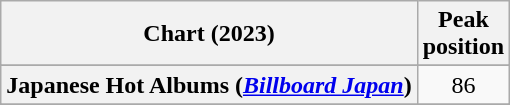<table class="wikitable sortable plainrowheaders" style="text-align:center">
<tr>
<th scope="col">Chart (2023)</th>
<th scope="col">Peak<br>position</th>
</tr>
<tr>
</tr>
<tr>
</tr>
<tr>
</tr>
<tr>
</tr>
<tr>
</tr>
<tr>
</tr>
<tr>
</tr>
<tr>
</tr>
<tr>
<th scope="row">Japanese Hot Albums (<em><a href='#'>Billboard Japan</a></em>)</th>
<td>86</td>
</tr>
<tr>
</tr>
<tr>
</tr>
<tr>
</tr>
<tr>
</tr>
<tr>
</tr>
<tr>
</tr>
<tr>
</tr>
<tr>
</tr>
<tr>
</tr>
<tr>
</tr>
<tr>
</tr>
<tr>
</tr>
</table>
